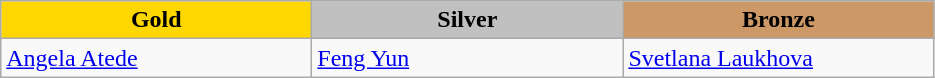<table class="wikitable" style="text-align:left">
<tr align="center">
<td width=200 bgcolor=gold><strong>Gold</strong></td>
<td width=200 bgcolor=silver><strong>Silver</strong></td>
<td width=200 bgcolor=CC9966><strong>Bronze</strong></td>
</tr>
<tr>
<td><a href='#'>Angela Atede</a><br><em></em></td>
<td><a href='#'>Feng Yun</a><br><em></em></td>
<td><a href='#'>Svetlana Laukhova</a><br><em></em></td>
</tr>
</table>
